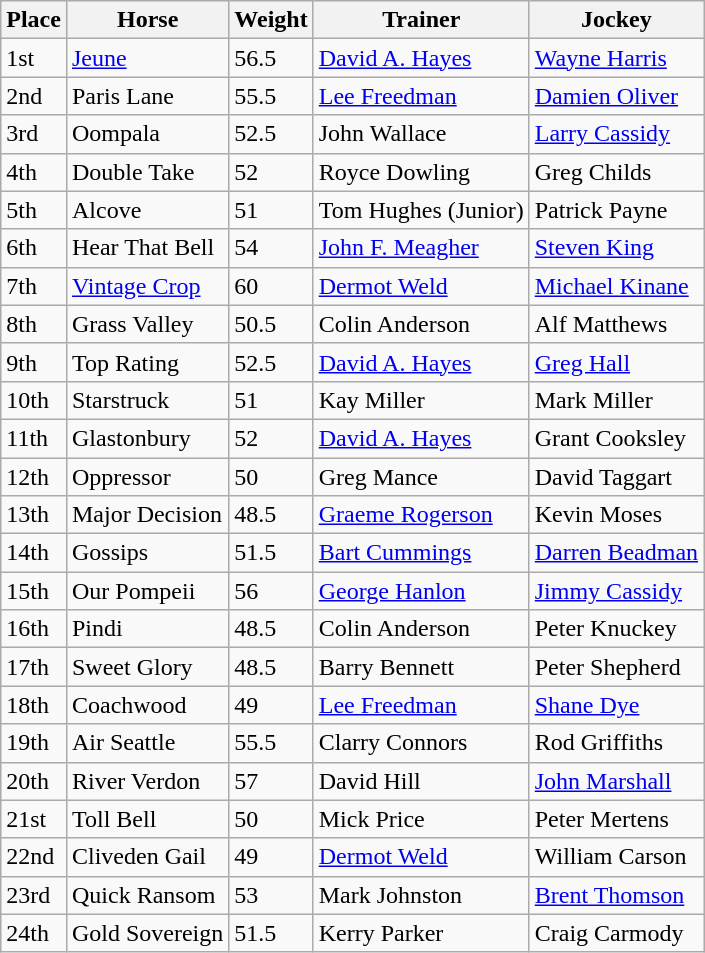<table class="wikitable sortable">
<tr>
<th>Place</th>
<th>Horse</th>
<th>Weight</th>
<th>Trainer</th>
<th>Jockey</th>
</tr>
<tr>
<td>1st</td>
<td><a href='#'>Jeune</a></td>
<td>56.5</td>
<td><a href='#'>David A. Hayes</a></td>
<td><a href='#'>Wayne Harris</a></td>
</tr>
<tr>
<td>2nd</td>
<td>Paris Lane</td>
<td>55.5</td>
<td><a href='#'>Lee Freedman</a></td>
<td><a href='#'>Damien Oliver</a></td>
</tr>
<tr>
<td>3rd</td>
<td>Oompala</td>
<td>52.5</td>
<td>John Wallace</td>
<td><a href='#'>Larry Cassidy</a></td>
</tr>
<tr>
<td>4th</td>
<td>Double Take</td>
<td>52</td>
<td>Royce Dowling</td>
<td>Greg Childs</td>
</tr>
<tr>
<td>5th</td>
<td>Alcove</td>
<td>51</td>
<td>Tom Hughes (Junior)</td>
<td>Patrick Payne</td>
</tr>
<tr>
<td>6th</td>
<td>Hear That Bell</td>
<td>54</td>
<td><a href='#'>John F. Meagher</a></td>
<td><a href='#'>Steven King</a></td>
</tr>
<tr>
<td>7th</td>
<td><a href='#'>Vintage Crop</a></td>
<td>60</td>
<td><a href='#'>Dermot Weld</a></td>
<td><a href='#'>Michael Kinane</a></td>
</tr>
<tr>
<td>8th</td>
<td>Grass Valley</td>
<td>50.5</td>
<td>Colin Anderson</td>
<td>Alf Matthews</td>
</tr>
<tr>
<td>9th</td>
<td>Top Rating</td>
<td>52.5</td>
<td><a href='#'>David A. Hayes</a></td>
<td><a href='#'>Greg Hall</a></td>
</tr>
<tr>
<td>10th</td>
<td>Starstruck</td>
<td>51</td>
<td>Kay Miller</td>
<td>Mark Miller</td>
</tr>
<tr>
<td>11th</td>
<td>Glastonbury</td>
<td>52</td>
<td><a href='#'>David A. Hayes</a></td>
<td>Grant Cooksley</td>
</tr>
<tr>
<td>12th</td>
<td>Oppressor</td>
<td>50</td>
<td>Greg Mance</td>
<td>David Taggart</td>
</tr>
<tr>
<td>13th</td>
<td>Major Decision</td>
<td>48.5</td>
<td><a href='#'>Graeme Rogerson</a></td>
<td>Kevin Moses</td>
</tr>
<tr>
<td>14th</td>
<td>Gossips</td>
<td>51.5</td>
<td><a href='#'>Bart Cummings</a></td>
<td><a href='#'>Darren Beadman</a></td>
</tr>
<tr>
<td>15th</td>
<td>Our Pompeii</td>
<td>56</td>
<td><a href='#'>George Hanlon</a></td>
<td><a href='#'>Jimmy Cassidy</a></td>
</tr>
<tr>
<td>16th</td>
<td>Pindi</td>
<td>48.5</td>
<td>Colin Anderson</td>
<td>Peter Knuckey</td>
</tr>
<tr>
<td>17th</td>
<td>Sweet Glory</td>
<td>48.5</td>
<td>Barry Bennett</td>
<td>Peter Shepherd</td>
</tr>
<tr>
<td>18th</td>
<td>Coachwood</td>
<td>49</td>
<td><a href='#'>Lee Freedman</a></td>
<td><a href='#'>Shane Dye</a></td>
</tr>
<tr>
<td>19th</td>
<td>Air Seattle</td>
<td>55.5</td>
<td>Clarry Connors</td>
<td>Rod Griffiths</td>
</tr>
<tr>
<td>20th</td>
<td>River Verdon</td>
<td>57</td>
<td>David Hill</td>
<td><a href='#'>John Marshall</a></td>
</tr>
<tr>
<td>21st</td>
<td>Toll Bell</td>
<td>50</td>
<td>Mick Price</td>
<td>Peter Mertens</td>
</tr>
<tr>
<td>22nd</td>
<td>Cliveden Gail</td>
<td>49</td>
<td><a href='#'>Dermot Weld</a></td>
<td>William Carson</td>
</tr>
<tr>
<td>23rd</td>
<td>Quick Ransom</td>
<td>53</td>
<td>Mark Johnston</td>
<td><a href='#'>Brent Thomson</a></td>
</tr>
<tr>
<td>24th</td>
<td>Gold Sovereign</td>
<td>51.5</td>
<td>Kerry Parker</td>
<td>Craig Carmody</td>
</tr>
</table>
